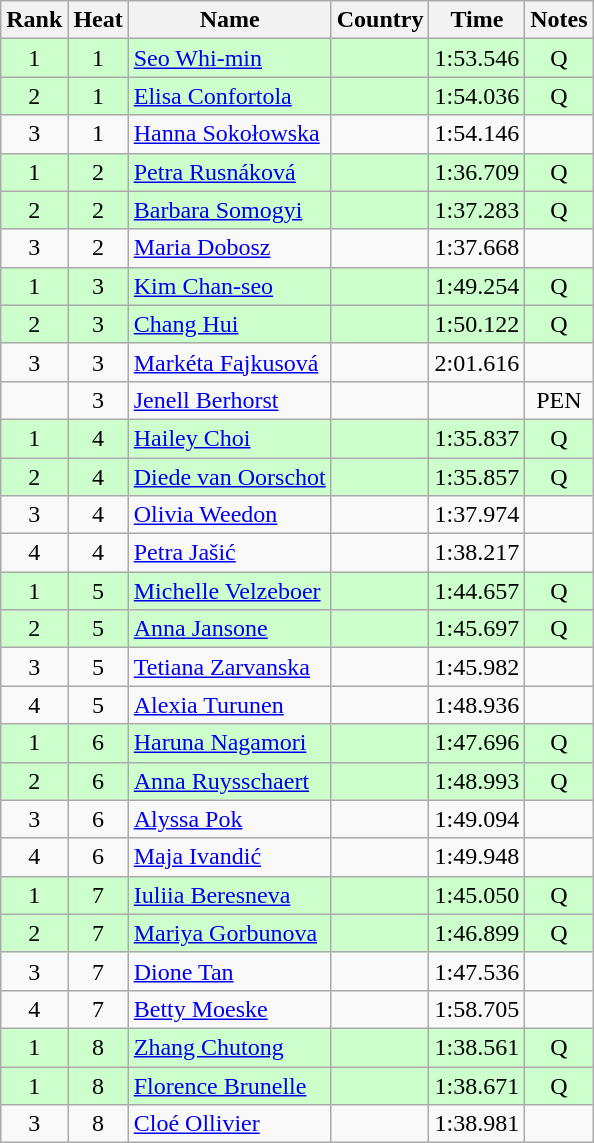<table class="wikitable sortable" style="text-align:center">
<tr>
<th>Rank</th>
<th>Heat</th>
<th>Name</th>
<th>Country</th>
<th>Time</th>
<th>Notes</th>
</tr>
<tr bgcolor=ccffcc>
<td>1</td>
<td>1</td>
<td align=left><a href='#'>Seo Whi-min</a></td>
<td align=left></td>
<td>1:53.546</td>
<td>Q</td>
</tr>
<tr bgcolor=ccffcc>
<td>2</td>
<td>1</td>
<td align=left><a href='#'>Elisa Confortola</a></td>
<td align=left></td>
<td>1:54.036</td>
<td>Q</td>
</tr>
<tr>
<td>3</td>
<td>1</td>
<td align=left><a href='#'>Hanna Sokołowska</a></td>
<td align=left></td>
<td>1:54.146</td>
<td></td>
</tr>
<tr bgcolor=ccffcc>
<td>1</td>
<td>2</td>
<td align=left><a href='#'>Petra Rusnáková</a></td>
<td align=left></td>
<td>1:36.709</td>
<td>Q</td>
</tr>
<tr bgcolor=ccffcc>
<td>2</td>
<td>2</td>
<td align=left><a href='#'>Barbara Somogyi</a></td>
<td align=left></td>
<td>1:37.283</td>
<td>Q</td>
</tr>
<tr>
<td>3</td>
<td>2</td>
<td align=left><a href='#'>Maria Dobosz</a></td>
<td align=left></td>
<td>1:37.668</td>
<td></td>
</tr>
<tr bgcolor=ccffcc>
<td>1</td>
<td>3</td>
<td align=left><a href='#'>Kim Chan-seo</a></td>
<td align=left></td>
<td>1:49.254</td>
<td>Q</td>
</tr>
<tr bgcolor=ccffcc>
<td>2</td>
<td>3</td>
<td align=left><a href='#'>Chang Hui</a></td>
<td align=left></td>
<td>1:50.122</td>
<td>Q</td>
</tr>
<tr>
<td>3</td>
<td>3</td>
<td align=left><a href='#'>Markéta Fajkusová</a></td>
<td align=left></td>
<td>2:01.616</td>
<td></td>
</tr>
<tr>
<td></td>
<td>3</td>
<td align=left><a href='#'>Jenell Berhorst</a></td>
<td align=left></td>
<td></td>
<td>PEN</td>
</tr>
<tr bgcolor=ccffcc>
<td>1</td>
<td>4</td>
<td align=left><a href='#'>Hailey Choi</a></td>
<td align=left></td>
<td>1:35.837</td>
<td>Q</td>
</tr>
<tr bgcolor=ccffcc>
<td>2</td>
<td>4</td>
<td align=left><a href='#'>Diede van Oorschot</a></td>
<td align=left></td>
<td>1:35.857</td>
<td>Q</td>
</tr>
<tr>
<td>3</td>
<td>4</td>
<td align=left><a href='#'>Olivia Weedon</a></td>
<td align=left></td>
<td>1:37.974</td>
<td></td>
</tr>
<tr>
<td>4</td>
<td>4</td>
<td align=left><a href='#'>Petra Jašić</a></td>
<td align=left></td>
<td>1:38.217</td>
<td></td>
</tr>
<tr bgcolor=ccffcc>
<td>1</td>
<td>5</td>
<td align=left><a href='#'>Michelle Velzeboer</a></td>
<td align=left></td>
<td>1:44.657</td>
<td>Q</td>
</tr>
<tr bgcolor=ccffcc>
<td>2</td>
<td>5</td>
<td align=left><a href='#'>Anna Jansone</a></td>
<td align=left></td>
<td>1:45.697</td>
<td>Q</td>
</tr>
<tr>
<td>3</td>
<td>5</td>
<td align=left><a href='#'>Tetiana Zarvanska</a></td>
<td align=left></td>
<td>1:45.982</td>
<td></td>
</tr>
<tr>
<td>4</td>
<td>5</td>
<td align=left><a href='#'>Alexia Turunen</a></td>
<td align=left></td>
<td>1:48.936</td>
<td></td>
</tr>
<tr bgcolor=ccffcc>
<td>1</td>
<td>6</td>
<td align=left><a href='#'>Haruna Nagamori</a></td>
<td align=left></td>
<td>1:47.696</td>
<td>Q</td>
</tr>
<tr bgcolor=ccffcc>
<td>2</td>
<td>6</td>
<td align=left><a href='#'>Anna Ruysschaert</a></td>
<td align=left></td>
<td>1:48.993</td>
<td>Q</td>
</tr>
<tr>
<td>3</td>
<td>6</td>
<td align=left><a href='#'>Alyssa Pok</a></td>
<td align=left></td>
<td>1:49.094</td>
<td></td>
</tr>
<tr>
<td>4</td>
<td>6</td>
<td align=left><a href='#'>Maja Ivandić</a></td>
<td align=left></td>
<td>1:49.948</td>
<td></td>
</tr>
<tr bgcolor=ccffcc>
<td>1</td>
<td>7</td>
<td align=left><a href='#'>Iuliia Beresneva</a></td>
<td align=left></td>
<td>1:45.050</td>
<td>Q</td>
</tr>
<tr bgcolor=ccffcc>
<td>2</td>
<td>7</td>
<td align=left><a href='#'>Mariya Gorbunova</a></td>
<td align=left></td>
<td>1:46.899</td>
<td>Q</td>
</tr>
<tr>
<td>3</td>
<td>7</td>
<td align=left><a href='#'>Dione Tan</a></td>
<td align=left></td>
<td>1:47.536</td>
<td></td>
</tr>
<tr>
<td>4</td>
<td>7</td>
<td align=left><a href='#'>Betty Moeske</a></td>
<td align=left></td>
<td>1:58.705</td>
<td></td>
</tr>
<tr bgcolor=ccffcc>
<td>1</td>
<td>8</td>
<td align=left><a href='#'>Zhang Chutong</a></td>
<td align=left></td>
<td>1:38.561</td>
<td>Q</td>
</tr>
<tr bgcolor=ccffcc>
<td>1</td>
<td>8</td>
<td align=left><a href='#'>Florence Brunelle</a></td>
<td align=left></td>
<td>1:38.671</td>
<td>Q</td>
</tr>
<tr>
<td>3</td>
<td>8</td>
<td align=left><a href='#'>Cloé Ollivier</a></td>
<td align=left></td>
<td>1:38.981</td>
<td></td>
</tr>
</table>
